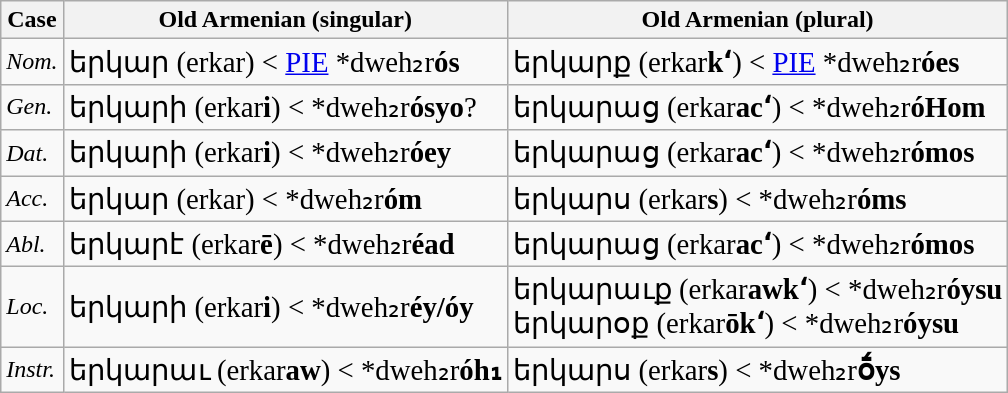<table class="wikitable sortable">
<tr>
<th>Case</th>
<th>Old Armenian (singular)</th>
<th>Old Armenian (plural)</th>
</tr>
<tr>
<td><em>Nom.</em></td>
<td><big>երկար (erkar) < <a href='#'>PIE</a> *dweh₂r<strong>ós</strong></big></td>
<td><big>երկարք (erkar<strong>kʻ</strong>) < <a href='#'>PIE</a> *dweh₂r<strong>óes</strong></big></td>
</tr>
<tr>
<td><em>Gen.</em></td>
<td><big>երկարի (erkar<strong>i</strong>) < *dweh₂r<strong>ósyo</strong>?</big></td>
<td><big>երկարաց (erkar<strong>acʻ</strong>) < *dweh₂r<strong>óHom</strong></big></td>
</tr>
<tr>
<td><em>Dat.</em></td>
<td><big>երկարի (erkar<strong>i</strong>) < *dweh₂r<strong>óey</strong></big></td>
<td><big>երկարաց (erkar<strong>acʻ</strong>) < *dweh₂r<strong>ómos</strong></big></td>
</tr>
<tr>
<td><em>Acc.</em></td>
<td><big>երկար (erkar) < *dweh₂r<strong>óm</strong></big></td>
<td><big>երկարս (erkar<strong>s</strong>) < *dweh₂r<strong>óms</strong></big></td>
</tr>
<tr>
<td><em>Abl.</em></td>
<td><big>երկարէ (erkar<strong>ē</strong>) < *dweh₂r<strong>éad</strong></big></td>
<td><big>երկարաց (erkar<strong>acʻ</strong>) < *dweh₂r<strong>ómos</strong></big></td>
</tr>
<tr>
<td><em>Loc.</em></td>
<td><big>երկարի (erkar<strong>i</strong>) < *dweh₂r<strong>éy/óy</strong></big></td>
<td><big>երկարաւք (erkar<strong>awkʻ</strong>) < *dweh₂r<strong>óysu</strong></big><br><big>երկարօք (erkar<strong>ōkʻ</strong>) < *dweh₂r<strong>óysu</strong></big></td>
</tr>
<tr>
<td><em>Instr.</em></td>
<td><big>երկարաւ (erkar<strong>aw</strong>) < *dweh₂r<strong>óh₁</strong></big></td>
<td><big>երկարս (erkar<strong>s</strong>) < *dweh₂r<strong>ṓys</strong></big></td>
</tr>
</table>
